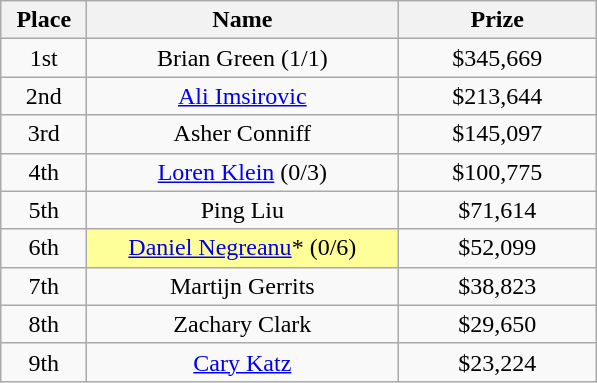<table class="wikitable">
<tr>
<th width="50">Place</th>
<th width="200">Name</th>
<th width="125">Prize</th>
</tr>
<tr>
<td align = "center">1st</td>
<td align = "center">Brian Green (1/1)</td>
<td align = "center">$345,669</td>
</tr>
<tr>
<td align = "center">2nd</td>
<td align = "center"><a href='#'>Ali Imsirovic</a></td>
<td align = "center">$213,644</td>
</tr>
<tr>
<td align = "center">3rd</td>
<td align = "center">Asher Conniff</td>
<td align = "center">$145,097</td>
</tr>
<tr>
<td align = "center">4th</td>
<td align = "center"><a href='#'>Loren Klein</a> (0/3)</td>
<td align = "center">$100,775</td>
</tr>
<tr>
<td align = "center">5th</td>
<td align = "center">Ping Liu</td>
<td align = "center">$71,614</td>
</tr>
<tr>
<td align = "center">6th</td>
<td align = "center" "center" bgcolor="#FFFF99"><a href='#'>Daniel Negreanu</a>* (0/6)</td>
<td align = "center">$52,099</td>
</tr>
<tr>
<td align = "center">7th</td>
<td align = "center">Martijn Gerrits</td>
<td align = "center">$38,823</td>
</tr>
<tr>
<td align = "center">8th</td>
<td align = "center">Zachary Clark</td>
<td align = "center">$29,650</td>
</tr>
<tr>
<td align = "center">9th</td>
<td align = "center"><a href='#'>Cary Katz</a></td>
<td align = "center">$23,224</td>
</tr>
</table>
